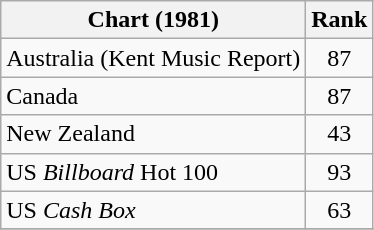<table class="wikitable sortable">
<tr>
<th>Chart (1981)</th>
<th style="text-align:center;">Rank</th>
</tr>
<tr>
<td>Australia (Kent Music Report)</td>
<td style="text-align:center;">87</td>
</tr>
<tr>
<td>Canada</td>
<td style="text-align:center;">87</td>
</tr>
<tr>
<td>New Zealand</td>
<td align="center">43</td>
</tr>
<tr>
<td>US <em>Billboard</em> Hot 100</td>
<td style="text-align:center;">93</td>
</tr>
<tr>
<td>US <em>Cash Box</em></td>
<td style="text-align:center;">63</td>
</tr>
<tr>
</tr>
</table>
